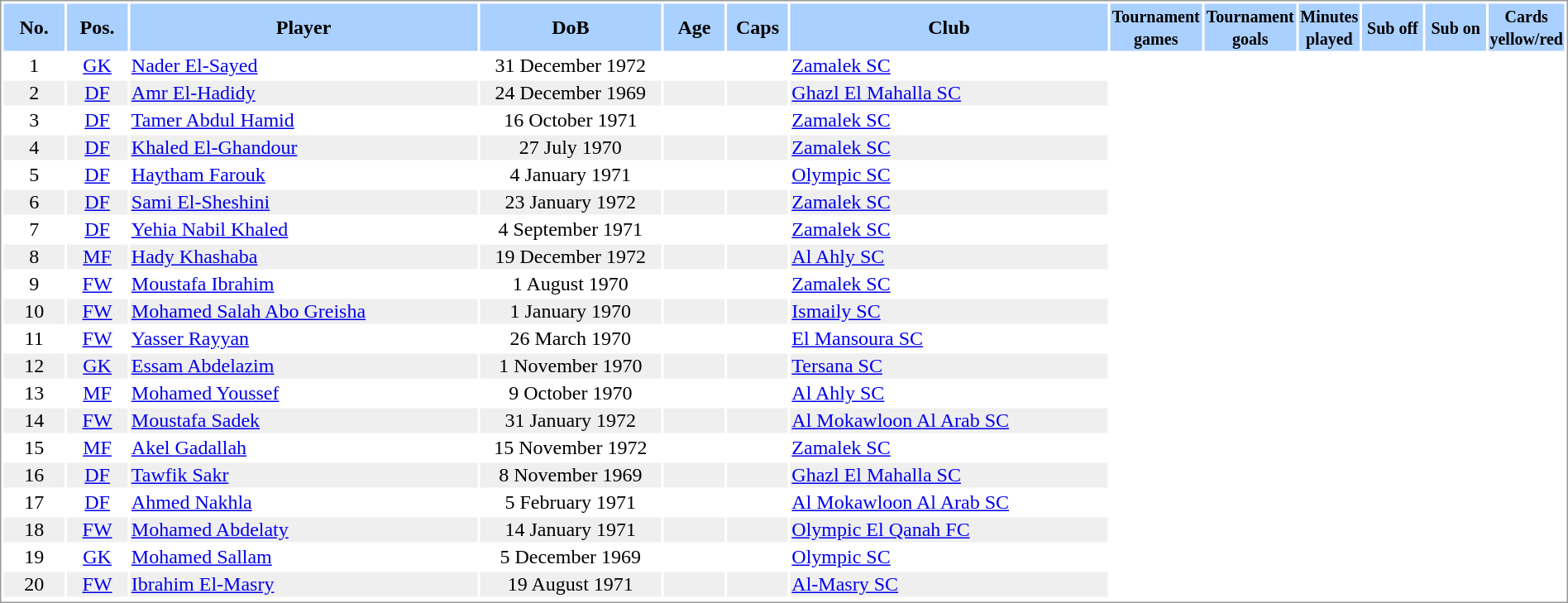<table border="0" width="100%" style="border: 1px solid #999; background-color:#FFFFFF; text-align:center">
<tr align="center" bgcolor="#AAD0FF">
<th width=4%>No.</th>
<th width=4%>Pos.</th>
<th width=23%>Player</th>
<th width=12%>DoB</th>
<th width=4%>Age</th>
<th width=4%>Caps</th>
<th width=21%>Club</th>
<th width=6%><small>Tournament<br>games</small></th>
<th width=6%><small>Tournament<br>goals</small></th>
<th width=4%><small>Minutes<br>played</small></th>
<th width=4%><small>Sub off</small></th>
<th width=4%><small>Sub on</small></th>
<th width=4%><small>Cards<br>yellow/red</small></th>
</tr>
<tr>
<td>1</td>
<td><a href='#'>GK</a></td>
<td align="left"><a href='#'>Nader El-Sayed</a></td>
<td>31 December 1972</td>
<td></td>
<td></td>
<td align="left"> <a href='#'>Zamalek SC</a></td>
</tr>
<tr bgcolor="#EFEFEF">
<td>2</td>
<td><a href='#'>DF</a></td>
<td align="left"><a href='#'>Amr El-Hadidy</a></td>
<td>24 December 1969</td>
<td></td>
<td></td>
<td align="left"> <a href='#'>Ghazl El Mahalla SC</a></td>
</tr>
<tr>
<td>3</td>
<td><a href='#'>DF</a></td>
<td align="left"><a href='#'>Tamer Abdul Hamid</a></td>
<td>16 October 1971</td>
<td></td>
<td></td>
<td align="left"> <a href='#'>Zamalek SC</a></td>
</tr>
<tr bgcolor="#EFEFEF">
<td>4</td>
<td><a href='#'>DF</a></td>
<td align="left"><a href='#'>Khaled El-Ghandour</a></td>
<td>27 July 1970</td>
<td></td>
<td></td>
<td align="left"> <a href='#'>Zamalek SC</a></td>
</tr>
<tr>
<td>5</td>
<td><a href='#'>DF</a></td>
<td align="left"><a href='#'>Haytham Farouk</a></td>
<td>4 January 1971</td>
<td></td>
<td></td>
<td align="left"> <a href='#'>Olympic SC</a></td>
</tr>
<tr bgcolor="#EFEFEF">
<td>6</td>
<td><a href='#'>DF</a></td>
<td align="left"><a href='#'>Sami El-Sheshini</a></td>
<td>23 January 1972</td>
<td></td>
<td></td>
<td align="left"> <a href='#'>Zamalek SC</a></td>
</tr>
<tr>
<td>7</td>
<td><a href='#'>DF</a></td>
<td align="left"><a href='#'>Yehia Nabil Khaled</a></td>
<td>4 September 1971</td>
<td></td>
<td></td>
<td align="left"> <a href='#'>Zamalek SC</a></td>
</tr>
<tr bgcolor="#EFEFEF">
<td>8</td>
<td><a href='#'>MF</a></td>
<td align="left"><a href='#'>Hady Khashaba</a></td>
<td>19 December 1972</td>
<td></td>
<td></td>
<td align="left"> <a href='#'>Al Ahly SC</a></td>
</tr>
<tr>
<td>9</td>
<td><a href='#'>FW</a></td>
<td align="left"><a href='#'>Moustafa Ibrahim</a></td>
<td>1 August 1970</td>
<td></td>
<td></td>
<td align="left"> <a href='#'>Zamalek SC</a></td>
</tr>
<tr bgcolor="#EFEFEF">
<td>10</td>
<td><a href='#'>FW</a></td>
<td align="left"><a href='#'>Mohamed Salah Abo Greisha</a></td>
<td>1 January 1970</td>
<td></td>
<td></td>
<td align="left"> <a href='#'>Ismaily SC</a></td>
</tr>
<tr>
<td>11</td>
<td><a href='#'>FW</a></td>
<td align="left"><a href='#'>Yasser Rayyan</a></td>
<td>26 March 1970</td>
<td></td>
<td></td>
<td align="left"> <a href='#'>El Mansoura SC</a></td>
</tr>
<tr bgcolor="#EFEFEF">
<td>12</td>
<td><a href='#'>GK</a></td>
<td align="left"><a href='#'>Essam Abdelazim</a></td>
<td>1 November 1970</td>
<td></td>
<td></td>
<td align="left"> <a href='#'>Tersana SC</a></td>
</tr>
<tr>
<td>13</td>
<td><a href='#'>MF</a></td>
<td align="left"><a href='#'>Mohamed Youssef</a></td>
<td>9 October 1970</td>
<td></td>
<td></td>
<td align="left"> <a href='#'>Al Ahly SC</a></td>
</tr>
<tr bgcolor="#EFEFEF">
<td>14</td>
<td><a href='#'>FW</a></td>
<td align="left"><a href='#'>Moustafa Sadek</a></td>
<td>31 January 1972</td>
<td></td>
<td></td>
<td align="left"> <a href='#'>Al Mokawloon Al Arab SC</a></td>
</tr>
<tr>
<td>15</td>
<td><a href='#'>MF</a></td>
<td align="left"><a href='#'>Akel Gadallah</a></td>
<td>15 November 1972</td>
<td></td>
<td></td>
<td align="left"> <a href='#'>Zamalek SC</a></td>
</tr>
<tr bgcolor="#EFEFEF">
<td>16</td>
<td><a href='#'>DF</a></td>
<td align="left"><a href='#'>Tawfik Sakr</a></td>
<td>8 November 1969</td>
<td></td>
<td></td>
<td align="left"> <a href='#'>Ghazl El Mahalla SC</a></td>
</tr>
<tr>
<td>17</td>
<td><a href='#'>DF</a></td>
<td align="left"><a href='#'>Ahmed Nakhla</a></td>
<td>5 February 1971</td>
<td></td>
<td></td>
<td align="left"> <a href='#'>Al Mokawloon Al Arab SC</a></td>
</tr>
<tr bgcolor="#EFEFEF">
<td>18</td>
<td><a href='#'>FW</a></td>
<td align="left"><a href='#'>Mohamed Abdelaty</a></td>
<td>14 January 1971</td>
<td></td>
<td></td>
<td align="left"> <a href='#'>Olympic El Qanah FC</a></td>
</tr>
<tr>
<td>19</td>
<td><a href='#'>GK</a></td>
<td align="left"><a href='#'>Mohamed Sallam</a></td>
<td>5 December 1969</td>
<td></td>
<td></td>
<td align="left"> <a href='#'>Olympic SC</a></td>
</tr>
<tr bgcolor="#EFEFEF">
<td>20</td>
<td><a href='#'>FW</a></td>
<td align="left"><a href='#'>Ibrahim El-Masry</a></td>
<td>19 August 1971</td>
<td></td>
<td></td>
<td align="left"> <a href='#'>Al-Masry SC</a></td>
</tr>
<tr>
</tr>
</table>
